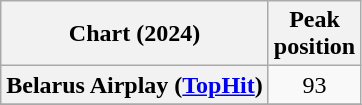<table class="wikitable plainrowheaders" style="text-align:center">
<tr>
<th scope="col">Chart (2024)</th>
<th scope="col">Peak<br>position</th>
</tr>
<tr>
<th scope="row">Belarus Airplay (<a href='#'>TopHit</a>)</th>
<td>93</td>
</tr>
<tr>
</tr>
</table>
